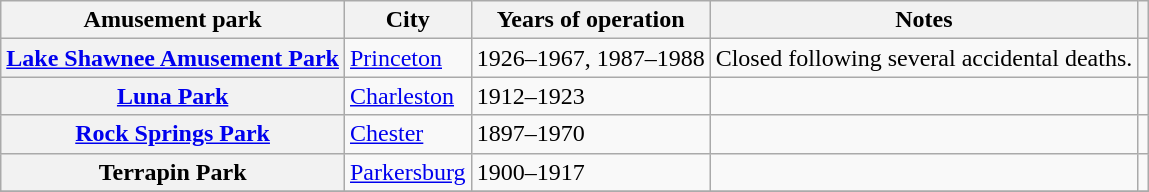<table class="wikitable plainrowheaders sortable">
<tr>
<th scope="col">Amusement park</th>
<th scope="col">City</th>
<th scope="col">Years of operation</th>
<th scope="col" class="unsortable">Notes</th>
<th scope="col" class="unsortable"></th>
</tr>
<tr>
<th scope="row"><a href='#'>Lake Shawnee Amusement Park</a></th>
<td><a href='#'>Princeton</a></td>
<td>1926–1967, 1987–1988</td>
<td>Closed following several accidental deaths.</td>
<td style="text-align:center;"></td>
</tr>
<tr>
<th scope="row"><a href='#'>Luna Park</a></th>
<td><a href='#'>Charleston</a></td>
<td>1912–1923</td>
<td></td>
<td style="text-align:center;"></td>
</tr>
<tr>
<th scope="row"><a href='#'>Rock Springs Park</a></th>
<td><a href='#'>Chester</a></td>
<td>1897–1970</td>
<td></td>
<td style="text-align:center;"></td>
</tr>
<tr>
<th scope="row">Terrapin Park</th>
<td><a href='#'>Parkersburg</a></td>
<td>1900–1917</td>
<td></td>
<td style="text-align:center;"></td>
</tr>
<tr>
</tr>
</table>
